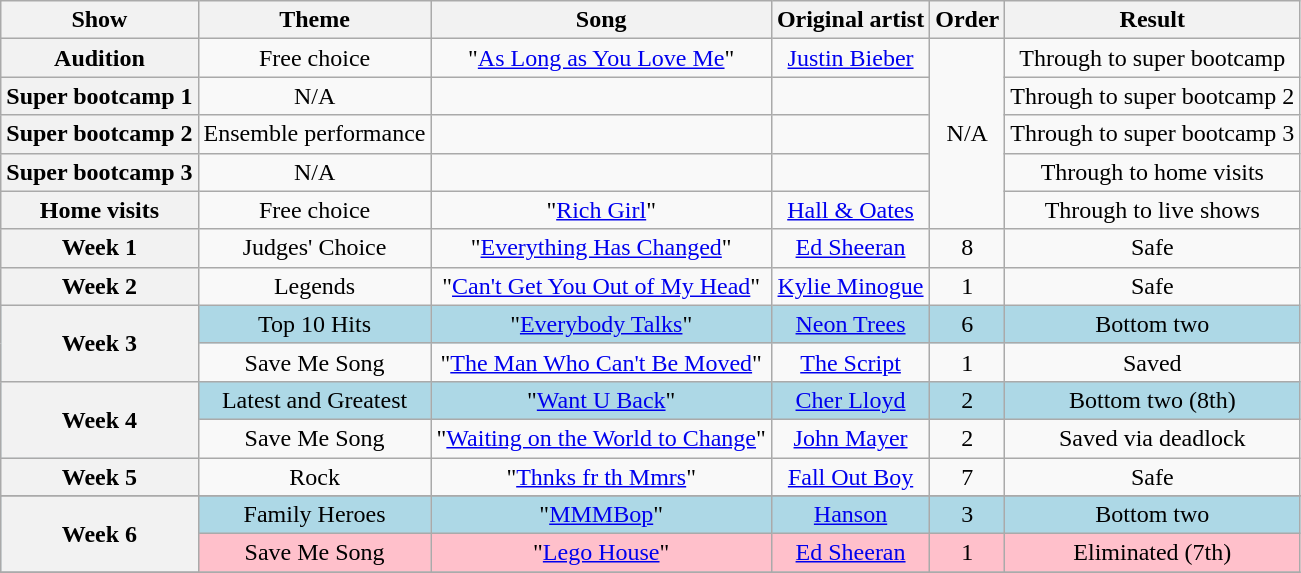<table class="wikitable collapsible" style="text-align:center;">
<tr>
<th scope="col">Show</th>
<th scope="col">Theme</th>
<th scope="col">Song</th>
<th scope="col">Original artist</th>
<th scope="col">Order</th>
<th scope="col">Result</th>
</tr>
<tr>
<th scope="row">Audition</th>
<td>Free choice</td>
<td>"<a href='#'>As Long as You Love Me</a>"</td>
<td><a href='#'>Justin Bieber</a></td>
<td rowspan="5">N/A</td>
<td>Through to super bootcamp</td>
</tr>
<tr>
<th scope="row">Super bootcamp 1</th>
<td>N/A</td>
<td></td>
<td></td>
<td>Through to super bootcamp 2</td>
</tr>
<tr>
<th scope="row">Super bootcamp 2</th>
<td>Ensemble performance</td>
<td></td>
<td></td>
<td>Through to super bootcamp 3</td>
</tr>
<tr>
<th scope="row">Super bootcamp 3</th>
<td>N/A</td>
<td></td>
<td></td>
<td>Through to home visits</td>
</tr>
<tr>
<th scope="row">Home visits</th>
<td>Free choice</td>
<td>"<a href='#'>Rich Girl</a>"</td>
<td><a href='#'>Hall & Oates</a></td>
<td>Through to live shows</td>
</tr>
<tr>
<th scope="row">Week 1</th>
<td>Judges' Choice</td>
<td>"<a href='#'>Everything Has Changed</a>"</td>
<td><a href='#'>Ed Sheeran</a></td>
<td>8</td>
<td>Safe</td>
</tr>
<tr>
<th scope="row">Week 2</th>
<td>Legends</td>
<td>"<a href='#'>Can't Get You Out of My Head</a>"</td>
<td><a href='#'>Kylie Minogue</a></td>
<td>1</td>
<td>Safe</td>
</tr>
<tr style="background:lightblue;">
<th scope="row" rowspan="2">Week 3</th>
<td>Top 10 Hits</td>
<td>"<a href='#'>Everybody Talks</a>"</td>
<td><a href='#'>Neon Trees</a></td>
<td>6</td>
<td>Bottom two</td>
</tr>
<tr>
<td>Save Me Song</td>
<td>"<a href='#'>The Man Who Can't Be Moved</a>"</td>
<td><a href='#'>The Script</a></td>
<td>1</td>
<td>Saved</td>
</tr>
<tr style="background:lightblue;">
<th scope="row" rowspan="2">Week 4</th>
<td>Latest and Greatest</td>
<td>"<a href='#'>Want U Back</a>"</td>
<td><a href='#'>Cher Lloyd</a></td>
<td>2</td>
<td>Bottom two (8th)</td>
</tr>
<tr>
<td>Save Me Song</td>
<td>"<a href='#'>Waiting on the World to Change</a>"</td>
<td><a href='#'>John Mayer</a></td>
<td>2</td>
<td>Saved via deadlock</td>
</tr>
<tr>
<th scope="row">Week 5</th>
<td>Rock</td>
<td>"<a href='#'>Thnks fr th Mmrs</a>"</td>
<td><a href='#'>Fall Out Boy</a></td>
<td>7</td>
<td>Safe</td>
</tr>
<tr>
</tr>
<tr style="background:lightblue;">
<th scope="row" rowspan="2">Week 6</th>
<td>Family Heroes</td>
<td>"<a href='#'>MMMBop</a>"</td>
<td><a href='#'>Hanson</a></td>
<td>3</td>
<td>Bottom two</td>
</tr>
<tr style="background:pink;">
<td>Save Me Song</td>
<td>"<a href='#'>Lego House</a>"</td>
<td><a href='#'>Ed Sheeran</a></td>
<td>1</td>
<td>Eliminated (7th)</td>
</tr>
<tr>
</tr>
</table>
